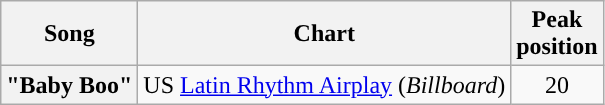<table class="wikitable plainrowheaders">
<tr>
<th>Song</th>
<th>Chart</th>
<th>Peak<br>position</th>
</tr>
<tr>
<th scope="row">"Baby Boo"</th>
<td>US <a href='#'>Latin Rhythm Airplay</a> (<em>Billboard</em>)</td>
<td align="center">20</td>
</tr>
</table>
